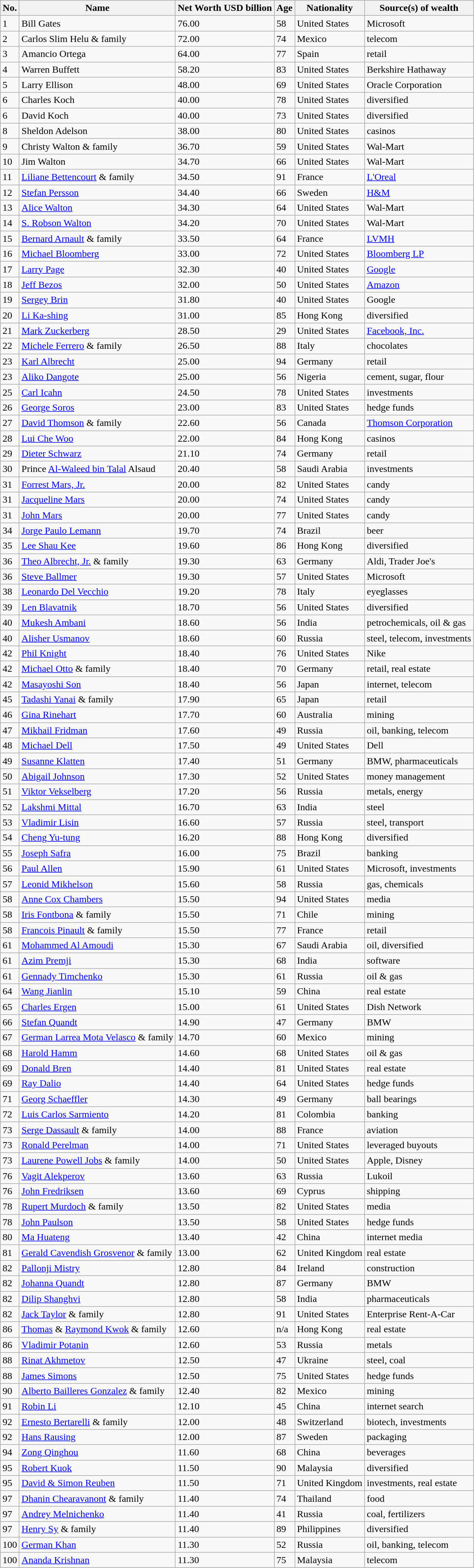<table class="wikitable">
<tr>
<th>No.</th>
<th>Name</th>
<th>Net Worth USD billion</th>
<th>Age</th>
<th>Nationality</th>
<th>Source(s) of wealth</th>
</tr>
<tr>
<td>1</td>
<td>Bill Gates</td>
<td>76.00</td>
<td>58</td>
<td>United States</td>
<td>Microsoft</td>
</tr>
<tr>
<td>2</td>
<td>Carlos Slim Helu & family</td>
<td>72.00</td>
<td>74</td>
<td>Mexico</td>
<td>telecom</td>
</tr>
<tr>
<td>3</td>
<td>Amancio Ortega</td>
<td>64.00</td>
<td>77</td>
<td>Spain</td>
<td>retail</td>
</tr>
<tr>
<td>4</td>
<td>Warren Buffett</td>
<td>58.20</td>
<td>83</td>
<td>United States</td>
<td>Berkshire Hathaway</td>
</tr>
<tr>
<td>5</td>
<td>Larry Ellison</td>
<td>48.00</td>
<td>69</td>
<td>United States</td>
<td>Oracle Corporation</td>
</tr>
<tr>
<td>6</td>
<td>Charles Koch</td>
<td>40.00</td>
<td>78</td>
<td>United States</td>
<td>diversified</td>
</tr>
<tr>
<td>6</td>
<td>David Koch</td>
<td>40.00</td>
<td>73</td>
<td>United States</td>
<td>diversified</td>
</tr>
<tr>
<td>8</td>
<td>Sheldon Adelson</td>
<td>38.00</td>
<td>80</td>
<td>United States</td>
<td>casinos</td>
</tr>
<tr>
<td>9</td>
<td>Christy Walton & family</td>
<td>36.70</td>
<td>59</td>
<td>United States</td>
<td>Wal-Mart</td>
</tr>
<tr>
<td>10</td>
<td>Jim Walton</td>
<td>34.70</td>
<td>66</td>
<td>United States</td>
<td>Wal-Mart</td>
</tr>
<tr>
<td>11</td>
<td><a href='#'>Liliane Bettencourt</a> & family</td>
<td>34.50</td>
<td>91</td>
<td>France</td>
<td><a href='#'>L'Oreal</a></td>
</tr>
<tr>
<td>12</td>
<td><a href='#'>Stefan Persson</a></td>
<td>34.40</td>
<td>66</td>
<td>Sweden</td>
<td><a href='#'>H&M</a></td>
</tr>
<tr>
<td>13</td>
<td><a href='#'>Alice Walton</a></td>
<td>34.30</td>
<td>64</td>
<td>United States</td>
<td>Wal-Mart</td>
</tr>
<tr>
<td>14</td>
<td><a href='#'>S. Robson Walton</a></td>
<td>34.20</td>
<td>70</td>
<td>United States</td>
<td>Wal-Mart</td>
</tr>
<tr>
<td>15</td>
<td><a href='#'>Bernard Arnault</a> & family</td>
<td>33.50</td>
<td>64</td>
<td>France</td>
<td><a href='#'>LVMH</a></td>
</tr>
<tr>
<td>16</td>
<td><a href='#'>Michael Bloomberg</a></td>
<td>33.00</td>
<td>72</td>
<td>United States</td>
<td><a href='#'>Bloomberg LP</a></td>
</tr>
<tr>
<td>17</td>
<td><a href='#'>Larry Page</a></td>
<td>32.30</td>
<td>40</td>
<td>United States</td>
<td><a href='#'>Google</a></td>
</tr>
<tr>
<td>18</td>
<td><a href='#'>Jeff Bezos</a></td>
<td>32.00</td>
<td>50</td>
<td>United States</td>
<td><a href='#'>Amazon</a></td>
</tr>
<tr>
<td>19</td>
<td><a href='#'>Sergey Brin</a></td>
<td>31.80</td>
<td>40</td>
<td>United States</td>
<td>Google</td>
</tr>
<tr>
<td>20</td>
<td><a href='#'>Li Ka-shing</a></td>
<td>31.00</td>
<td>85</td>
<td>Hong Kong</td>
<td>diversified</td>
</tr>
<tr>
<td>21</td>
<td><a href='#'>Mark Zuckerberg</a></td>
<td>28.50</td>
<td>29</td>
<td>United States</td>
<td><a href='#'>Facebook, Inc.</a></td>
</tr>
<tr>
<td>22</td>
<td><a href='#'>Michele Ferrero</a> & family</td>
<td>26.50</td>
<td>88</td>
<td>Italy</td>
<td>chocolates</td>
</tr>
<tr>
<td>23</td>
<td><a href='#'>Karl Albrecht</a></td>
<td>25.00</td>
<td>94</td>
<td>Germany</td>
<td>retail</td>
</tr>
<tr>
<td>23</td>
<td><a href='#'>Aliko Dangote</a></td>
<td>25.00</td>
<td>56</td>
<td>Nigeria</td>
<td>cement, sugar, flour</td>
</tr>
<tr>
<td>25</td>
<td><a href='#'>Carl Icahn</a></td>
<td>24.50</td>
<td>78</td>
<td>United States</td>
<td>investments</td>
</tr>
<tr>
<td>26</td>
<td><a href='#'>George Soros</a></td>
<td>23.00</td>
<td>83</td>
<td>United States</td>
<td>hedge funds</td>
</tr>
<tr>
<td>27</td>
<td><a href='#'>David Thomson</a> & family</td>
<td>22.60</td>
<td>56</td>
<td>Canada</td>
<td><a href='#'>Thomson Corporation</a></td>
</tr>
<tr>
<td>28</td>
<td><a href='#'>Lui Che Woo</a></td>
<td>22.00</td>
<td>84</td>
<td>Hong Kong</td>
<td>casinos</td>
</tr>
<tr>
<td>29</td>
<td><a href='#'>Dieter Schwarz</a></td>
<td>21.10</td>
<td>74</td>
<td>Germany</td>
<td>retail</td>
</tr>
<tr>
<td>30</td>
<td>Prince <a href='#'>Al-Waleed bin Talal</a> Alsaud</td>
<td>20.40</td>
<td>58</td>
<td>Saudi Arabia</td>
<td>investments</td>
</tr>
<tr>
<td>31</td>
<td><a href='#'>Forrest Mars, Jr.</a></td>
<td>20.00</td>
<td>82</td>
<td>United States</td>
<td>candy</td>
</tr>
<tr>
<td>31</td>
<td><a href='#'>Jacqueline Mars</a></td>
<td>20.00</td>
<td>74</td>
<td>United States</td>
<td>candy</td>
</tr>
<tr>
<td>31</td>
<td><a href='#'>John Mars</a></td>
<td>20.00</td>
<td>77</td>
<td>United States</td>
<td>candy</td>
</tr>
<tr>
<td>34</td>
<td><a href='#'>Jorge Paulo Lemann</a></td>
<td>19.70</td>
<td>74</td>
<td>Brazil</td>
<td>beer</td>
</tr>
<tr>
<td>35</td>
<td><a href='#'>Lee Shau Kee</a></td>
<td>19.60</td>
<td>86</td>
<td>Hong Kong</td>
<td>diversified</td>
</tr>
<tr>
<td>36</td>
<td><a href='#'>Theo Albrecht, Jr.</a> & family</td>
<td>19.30</td>
<td>63</td>
<td>Germany</td>
<td>Aldi, Trader Joe's</td>
</tr>
<tr>
<td>36</td>
<td><a href='#'>Steve Ballmer</a></td>
<td>19.30</td>
<td>57</td>
<td>United States</td>
<td>Microsoft</td>
</tr>
<tr>
<td>38</td>
<td><a href='#'>Leonardo Del Vecchio</a></td>
<td>19.20</td>
<td>78</td>
<td>Italy</td>
<td>eyeglasses</td>
</tr>
<tr>
<td>39</td>
<td><a href='#'>Len Blavatnik</a></td>
<td>18.70</td>
<td>56</td>
<td>United States</td>
<td>diversified</td>
</tr>
<tr>
<td>40</td>
<td><a href='#'>Mukesh Ambani</a></td>
<td>18.60</td>
<td>56</td>
<td>India</td>
<td>petrochemicals, oil & gas</td>
</tr>
<tr>
<td>40</td>
<td><a href='#'>Alisher Usmanov</a></td>
<td>18.60</td>
<td>60</td>
<td>Russia</td>
<td>steel, telecom, investments</td>
</tr>
<tr>
<td>42</td>
<td><a href='#'>Phil Knight</a></td>
<td>18.40</td>
<td>76</td>
<td>United States</td>
<td>Nike</td>
</tr>
<tr>
<td>42</td>
<td><a href='#'>Michael Otto</a> & family</td>
<td>18.40</td>
<td>70</td>
<td>Germany</td>
<td>retail, real estate</td>
</tr>
<tr>
<td>42</td>
<td><a href='#'>Masayoshi Son</a></td>
<td>18.40</td>
<td>56</td>
<td>Japan</td>
<td>internet, telecom</td>
</tr>
<tr>
<td>45</td>
<td><a href='#'>Tadashi Yanai</a> & family</td>
<td>17.90</td>
<td>65</td>
<td>Japan</td>
<td>retail</td>
</tr>
<tr>
<td>46</td>
<td><a href='#'>Gina Rinehart</a></td>
<td>17.70</td>
<td>60</td>
<td>Australia</td>
<td>mining</td>
</tr>
<tr>
<td>47</td>
<td><a href='#'>Mikhail Fridman</a></td>
<td>17.60</td>
<td>49</td>
<td>Russia</td>
<td>oil, banking, telecom</td>
</tr>
<tr>
<td>48</td>
<td><a href='#'>Michael Dell</a></td>
<td>17.50</td>
<td>49</td>
<td>United States</td>
<td>Dell</td>
</tr>
<tr>
<td>49</td>
<td><a href='#'>Susanne Klatten</a></td>
<td>17.40</td>
<td>51</td>
<td>Germany</td>
<td>BMW, pharmaceuticals</td>
</tr>
<tr>
<td>50</td>
<td><a href='#'>Abigail Johnson</a></td>
<td>17.30</td>
<td>52</td>
<td>United States</td>
<td>money management</td>
</tr>
<tr>
<td>51</td>
<td><a href='#'>Viktor Vekselberg</a></td>
<td>17.20</td>
<td>56</td>
<td>Russia</td>
<td>metals, energy</td>
</tr>
<tr>
<td>52</td>
<td><a href='#'>Lakshmi Mittal</a></td>
<td>16.70</td>
<td>63</td>
<td>India</td>
<td>steel</td>
</tr>
<tr>
<td>53</td>
<td><a href='#'>Vladimir Lisin</a></td>
<td>16.60</td>
<td>57</td>
<td>Russia</td>
<td>steel, transport</td>
</tr>
<tr>
<td>54</td>
<td><a href='#'>Cheng Yu-tung</a></td>
<td>16.20</td>
<td>88</td>
<td>Hong Kong</td>
<td>diversified</td>
</tr>
<tr>
<td>55</td>
<td><a href='#'>Joseph Safra</a></td>
<td>16.00</td>
<td>75</td>
<td>Brazil</td>
<td>banking</td>
</tr>
<tr>
<td>56</td>
<td><a href='#'>Paul Allen</a></td>
<td>15.90</td>
<td>61</td>
<td>United States</td>
<td>Microsoft, investments</td>
</tr>
<tr>
<td>57</td>
<td><a href='#'>Leonid Mikhelson</a></td>
<td>15.60</td>
<td>58</td>
<td>Russia</td>
<td>gas, chemicals</td>
</tr>
<tr>
<td>58</td>
<td><a href='#'>Anne Cox Chambers</a></td>
<td>15.50</td>
<td>94</td>
<td>United States</td>
<td>media</td>
</tr>
<tr>
<td>58</td>
<td><a href='#'>Iris Fontbona</a> & family</td>
<td>15.50</td>
<td>71</td>
<td>Chile</td>
<td>mining</td>
</tr>
<tr>
<td>58</td>
<td><a href='#'>Francois Pinault</a> & family</td>
<td>15.50</td>
<td>77</td>
<td>France</td>
<td>retail</td>
</tr>
<tr>
<td>61</td>
<td><a href='#'>Mohammed Al Amoudi</a></td>
<td>15.30</td>
<td>67</td>
<td>Saudi Arabia</td>
<td>oil, diversified</td>
</tr>
<tr>
<td>61</td>
<td><a href='#'>Azim Premji</a></td>
<td>15.30</td>
<td>68</td>
<td>India</td>
<td>software</td>
</tr>
<tr>
<td>61</td>
<td><a href='#'>Gennady Timchenko</a></td>
<td>15.30</td>
<td>61</td>
<td>Russia</td>
<td>oil & gas</td>
</tr>
<tr>
<td>64</td>
<td><a href='#'>Wang Jianlin</a></td>
<td>15.10</td>
<td>59</td>
<td>China</td>
<td>real estate</td>
</tr>
<tr>
<td>65</td>
<td><a href='#'>Charles Ergen</a></td>
<td>15.00</td>
<td>61</td>
<td>United States</td>
<td>Dish Network</td>
</tr>
<tr>
<td>66</td>
<td><a href='#'>Stefan Quandt</a></td>
<td>14.90</td>
<td>47</td>
<td>Germany</td>
<td>BMW</td>
</tr>
<tr>
<td>67</td>
<td><a href='#'>German Larrea Mota Velasco</a> & family</td>
<td>14.70</td>
<td>60</td>
<td>Mexico</td>
<td>mining</td>
</tr>
<tr>
<td>68</td>
<td><a href='#'>Harold Hamm</a></td>
<td>14.60</td>
<td>68</td>
<td>United States</td>
<td>oil & gas</td>
</tr>
<tr>
<td>69</td>
<td><a href='#'>Donald Bren</a></td>
<td>14.40</td>
<td>81</td>
<td>United States</td>
<td>real estate</td>
</tr>
<tr>
<td>69</td>
<td><a href='#'>Ray Dalio</a></td>
<td>14.40</td>
<td>64</td>
<td>United States</td>
<td>hedge funds</td>
</tr>
<tr>
<td>71</td>
<td><a href='#'>Georg Schaeffler</a></td>
<td>14.30</td>
<td>49</td>
<td>Germany</td>
<td>ball bearings</td>
</tr>
<tr>
<td>72</td>
<td><a href='#'>Luis Carlos Sarmiento</a></td>
<td>14.20</td>
<td>81</td>
<td>Colombia</td>
<td>banking</td>
</tr>
<tr>
<td>73</td>
<td><a href='#'>Serge Dassault</a> & family</td>
<td>14.00</td>
<td>88</td>
<td>France</td>
<td>aviation</td>
</tr>
<tr>
<td>73</td>
<td><a href='#'>Ronald Perelman</a></td>
<td>14.00</td>
<td>71</td>
<td>United States</td>
<td>leveraged buyouts</td>
</tr>
<tr>
<td>73</td>
<td><a href='#'>Laurene Powell Jobs</a> & family</td>
<td>14.00</td>
<td>50</td>
<td>United States</td>
<td>Apple, Disney</td>
</tr>
<tr>
<td>76</td>
<td><a href='#'>Vagit Alekperov</a></td>
<td>13.60</td>
<td>63</td>
<td>Russia</td>
<td>Lukoil</td>
</tr>
<tr>
<td>76</td>
<td><a href='#'>John Fredriksen</a></td>
<td>13.60</td>
<td>69</td>
<td>Cyprus</td>
<td>shipping</td>
</tr>
<tr>
<td>78</td>
<td><a href='#'>Rupert Murdoch</a> & family</td>
<td>13.50</td>
<td>82</td>
<td>United States</td>
<td>media</td>
</tr>
<tr>
<td>78</td>
<td><a href='#'>John Paulson</a></td>
<td>13.50</td>
<td>58</td>
<td>United States</td>
<td>hedge funds</td>
</tr>
<tr>
<td>80</td>
<td><a href='#'>Ma Huateng</a></td>
<td>13.40</td>
<td>42</td>
<td>China</td>
<td>internet media</td>
</tr>
<tr>
<td>81</td>
<td><a href='#'>Gerald Cavendish Grosvenor</a> & family</td>
<td>13.00</td>
<td>62</td>
<td>United Kingdom</td>
<td>real estate</td>
</tr>
<tr>
<td>82</td>
<td><a href='#'>Pallonji Mistry</a></td>
<td>12.80</td>
<td>84</td>
<td>Ireland</td>
<td>construction</td>
</tr>
<tr>
<td>82</td>
<td><a href='#'>Johanna Quandt</a></td>
<td>12.80</td>
<td>87</td>
<td>Germany</td>
<td>BMW</td>
</tr>
<tr>
<td>82</td>
<td><a href='#'>Dilip Shanghvi</a></td>
<td>12.80</td>
<td>58</td>
<td>India</td>
<td>pharmaceuticals</td>
</tr>
<tr>
<td>82</td>
<td><a href='#'>Jack Taylor</a> & family</td>
<td>12.80</td>
<td>91</td>
<td>United States</td>
<td>Enterprise Rent-A-Car</td>
</tr>
<tr>
<td>86</td>
<td><a href='#'>Thomas</a> & <a href='#'>Raymond Kwok</a> & family</td>
<td>12.60</td>
<td>n/a</td>
<td>Hong Kong</td>
<td>real estate</td>
</tr>
<tr>
<td>86</td>
<td><a href='#'>Vladimir Potanin</a></td>
<td>12.60</td>
<td>53</td>
<td>Russia</td>
<td>metals</td>
</tr>
<tr>
<td>88</td>
<td><a href='#'>Rinat Akhmetov</a></td>
<td>12.50</td>
<td>47</td>
<td>Ukraine</td>
<td>steel, coal</td>
</tr>
<tr>
<td>88</td>
<td><a href='#'>James Simons</a></td>
<td>12.50</td>
<td>75</td>
<td>United States</td>
<td>hedge funds</td>
</tr>
<tr>
<td>90</td>
<td><a href='#'>Alberto Bailleres Gonzalez</a> & family</td>
<td>12.40</td>
<td>82</td>
<td>Mexico</td>
<td>mining</td>
</tr>
<tr>
<td>91</td>
<td><a href='#'>Robin Li</a></td>
<td>12.10</td>
<td>45</td>
<td>China</td>
<td>internet search</td>
</tr>
<tr>
<td>92</td>
<td><a href='#'>Ernesto Bertarelli</a> & family</td>
<td>12.00</td>
<td>48</td>
<td>Switzerland</td>
<td>biotech, investments</td>
</tr>
<tr>
<td>92</td>
<td><a href='#'>Hans Rausing</a></td>
<td>12.00</td>
<td>87</td>
<td>Sweden</td>
<td>packaging</td>
</tr>
<tr>
<td>94</td>
<td><a href='#'>Zong Qinghou</a></td>
<td>11.60</td>
<td>68</td>
<td>China</td>
<td>beverages</td>
</tr>
<tr>
<td>95</td>
<td><a href='#'>Robert Kuok</a></td>
<td>11.50</td>
<td>90</td>
<td>Malaysia</td>
<td>diversified</td>
</tr>
<tr>
<td>95</td>
<td><a href='#'>David & Simon Reuben</a></td>
<td>11.50</td>
<td>71</td>
<td>United Kingdom</td>
<td>investments, real estate</td>
</tr>
<tr>
<td>97</td>
<td><a href='#'>Dhanin Chearavanont</a> & family</td>
<td>11.40</td>
<td>74</td>
<td>Thailand</td>
<td>food</td>
</tr>
<tr>
<td>97</td>
<td><a href='#'>Andrey Melnichenko</a></td>
<td>11.40</td>
<td>41</td>
<td>Russia</td>
<td>coal, fertilizers</td>
</tr>
<tr>
<td>97</td>
<td><a href='#'>Henry Sy</a> & family</td>
<td>11.40</td>
<td>89</td>
<td>Philippines</td>
<td>diversified</td>
</tr>
<tr>
<td>100</td>
<td><a href='#'>German Khan</a></td>
<td>11.30</td>
<td>52</td>
<td>Russia</td>
<td>oil, banking, telecom</td>
</tr>
<tr>
<td>100</td>
<td><a href='#'>Ananda Krishnan</a></td>
<td>11.30</td>
<td>75</td>
<td>Malaysia</td>
<td>telecom</td>
</tr>
</table>
